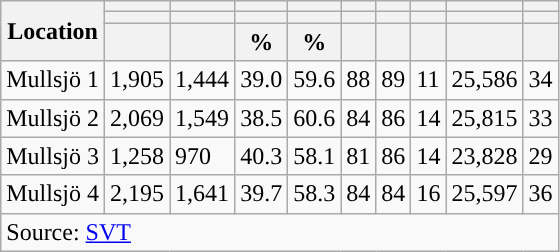<table role="presentation" class="wikitable sortable mw-collapsible">
<tr>
<th rowspan="3">Location</th>
<th></th>
<th></th>
<th></th>
<th></th>
<th></th>
<th></th>
<th></th>
<th></th>
<th></th>
</tr>
<tr>
<th></th>
<th></th>
<th style="background:"></th>
<th style="background:"></th>
<th></th>
<th></th>
<th></th>
<th></th>
<th></th>
</tr>
<tr>
<th data-sort-type="number"></th>
<th data-sort-type="number"></th>
<th data-sort-type="number">%</th>
<th data-sort-type="number">%</th>
<th data-sort-type="number"></th>
<th data-sort-type="number"></th>
<th data-sort-type="number"></th>
<th data-sort-type="number"></th>
<th data-sort-type="number"></th>
</tr>
<tr>
<td align="left">Mullsjö 1</td>
<td>1,905</td>
<td>1,444</td>
<td>39.0</td>
<td>59.6</td>
<td>88</td>
<td>89</td>
<td>11</td>
<td>25,586</td>
<td>34</td>
</tr>
<tr>
<td align="left">Mullsjö 2</td>
<td>2,069</td>
<td>1,549</td>
<td>38.5</td>
<td>60.6</td>
<td>84</td>
<td>86</td>
<td>14</td>
<td>25,815</td>
<td>33</td>
</tr>
<tr>
<td align="left">Mullsjö 3</td>
<td>1,258</td>
<td>970</td>
<td>40.3</td>
<td>58.1</td>
<td>81</td>
<td>86</td>
<td>14</td>
<td>23,828</td>
<td>29</td>
</tr>
<tr>
<td align="left">Mullsjö 4</td>
<td>2,195</td>
<td>1,641</td>
<td>39.7</td>
<td>58.3</td>
<td>84</td>
<td>84</td>
<td>16</td>
<td>25,597</td>
<td>36</td>
</tr>
<tr>
<td colspan="10" align="left">Source: <a href='#'>SVT</a></td>
</tr>
</table>
